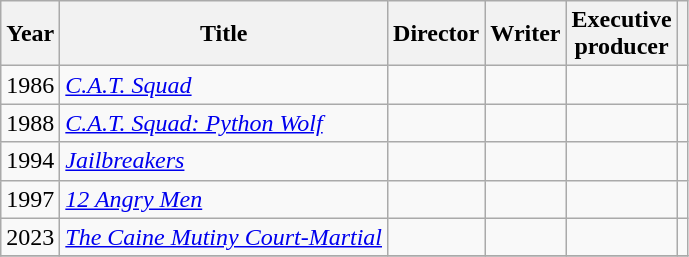<table class="wikitable">
<tr>
<th>Year</th>
<th>Title</th>
<th>Director</th>
<th>Writer</th>
<th>Executive<br>producer</th>
<th></th>
</tr>
<tr>
<td>1986</td>
<td><em><a href='#'>C.A.T. Squad</a></em></td>
<td></td>
<td></td>
<td></td>
<td></td>
</tr>
<tr>
<td>1988</td>
<td><em><a href='#'>C.A.T. Squad: Python Wolf</a></em></td>
<td></td>
<td></td>
<td></td>
<td></td>
</tr>
<tr>
<td>1994</td>
<td><em><a href='#'>Jailbreakers</a></em></td>
<td></td>
<td></td>
<td></td>
<td></td>
</tr>
<tr>
<td>1997</td>
<td><em><a href='#'>12 Angry Men</a></em></td>
<td></td>
<td></td>
<td></td>
<td></td>
</tr>
<tr>
<td>2023</td>
<td><em><a href='#'>The Caine Mutiny Court-Martial</a></em></td>
<td></td>
<td></td>
<td></td>
<td></td>
</tr>
<tr>
</tr>
</table>
